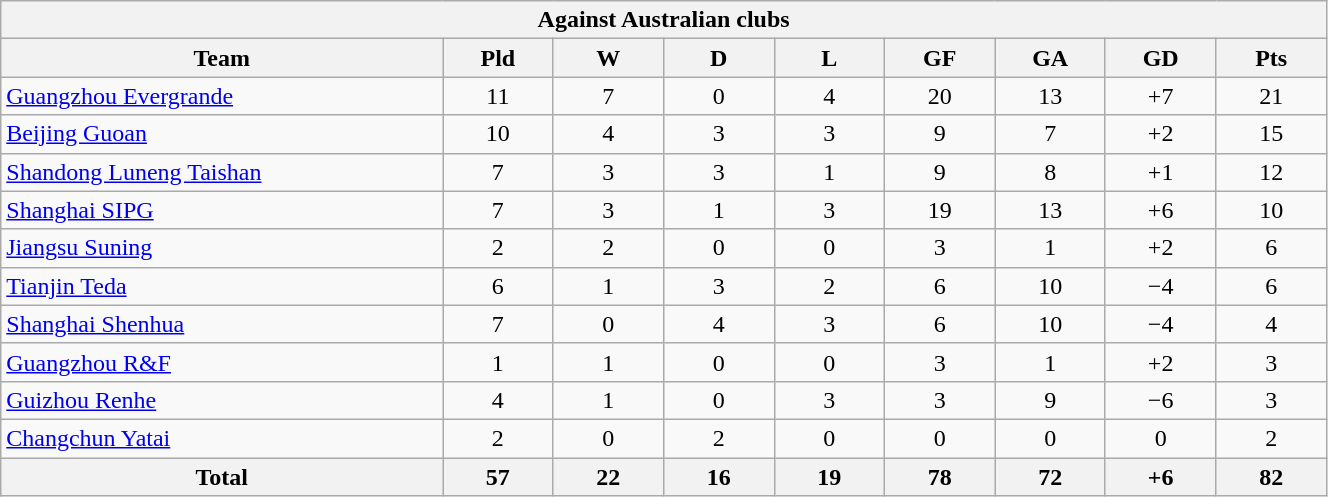<table width=70% class="wikitable" style="text-align:center">
<tr>
<th colspan=9>Against Australian clubs</th>
</tr>
<tr>
<th width=20%>Team</th>
<th width=5%>Pld</th>
<th width=5%>W</th>
<th width=5%>D</th>
<th width=5%>L</th>
<th width=5%>GF</th>
<th width=5%>GA</th>
<th width=5%>GD</th>
<th width=5%>Pts</th>
</tr>
<tr>
<td align=left> <a href='#'>Guangzhou Evergrande</a></td>
<td>11</td>
<td>7</td>
<td>0</td>
<td>4</td>
<td>20</td>
<td>13</td>
<td>+7</td>
<td>21</td>
</tr>
<tr>
<td align=left> <a href='#'>Beijing Guoan</a></td>
<td>10</td>
<td>4</td>
<td>3</td>
<td>3</td>
<td>9</td>
<td>7</td>
<td>+2</td>
<td>15</td>
</tr>
<tr>
<td align=left> <a href='#'>Shandong Luneng Taishan</a></td>
<td>7</td>
<td>3</td>
<td>3</td>
<td>1</td>
<td>9</td>
<td>8</td>
<td>+1</td>
<td>12</td>
</tr>
<tr>
<td align=left> <a href='#'>Shanghai SIPG</a></td>
<td>7</td>
<td>3</td>
<td>1</td>
<td>3</td>
<td>19</td>
<td>13</td>
<td>+6</td>
<td>10</td>
</tr>
<tr>
<td align=left> <a href='#'>Jiangsu Suning</a></td>
<td>2</td>
<td>2</td>
<td>0</td>
<td>0</td>
<td>3</td>
<td>1</td>
<td>+2</td>
<td>6</td>
</tr>
<tr>
<td align=left> <a href='#'>Tianjin Teda</a></td>
<td>6</td>
<td>1</td>
<td>3</td>
<td>2</td>
<td>6</td>
<td>10</td>
<td>−4</td>
<td>6</td>
</tr>
<tr>
<td align=left> <a href='#'>Shanghai Shenhua</a></td>
<td>7</td>
<td>0</td>
<td>4</td>
<td>3</td>
<td>6</td>
<td>10</td>
<td>−4</td>
<td>4</td>
</tr>
<tr>
<td align=left> <a href='#'>Guangzhou R&F</a></td>
<td>1</td>
<td>1</td>
<td>0</td>
<td>0</td>
<td>3</td>
<td>1</td>
<td>+2</td>
<td>3</td>
</tr>
<tr>
<td align=left> <a href='#'>Guizhou Renhe</a></td>
<td>4</td>
<td>1</td>
<td>0</td>
<td>3</td>
<td>3</td>
<td>9</td>
<td>−6</td>
<td>3</td>
</tr>
<tr>
<td align=left> <a href='#'>Changchun Yatai</a></td>
<td>2</td>
<td>0</td>
<td>2</td>
<td>0</td>
<td>0</td>
<td>0</td>
<td>0</td>
<td>2</td>
</tr>
<tr>
<th>Total</th>
<th>57</th>
<th>22</th>
<th>16</th>
<th>19</th>
<th>78</th>
<th>72</th>
<th>+6</th>
<th>82</th>
</tr>
</table>
